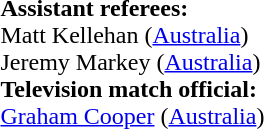<table width=100%>
<tr>
<td><br><br><strong>Assistant referees:</strong>
<br>Matt Kellehan (<a href='#'>Australia</a>)
<br>Jeremy Markey (<a href='#'>Australia</a>)
<br><strong>Television match official:</strong>
<br><a href='#'>Graham Cooper</a> (<a href='#'>Australia</a>)</td>
</tr>
</table>
